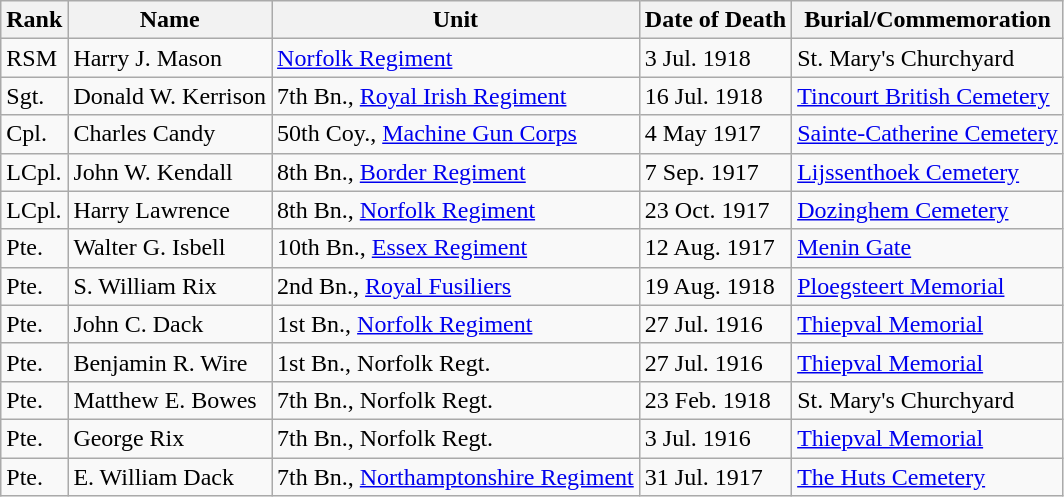<table class="wikitable">
<tr>
<th>Rank</th>
<th>Name</th>
<th>Unit</th>
<th>Date of Death</th>
<th>Burial/Commemoration</th>
</tr>
<tr>
<td>RSM</td>
<td>Harry J. Mason</td>
<td><a href='#'>Norfolk Regiment</a></td>
<td>3 Jul. 1918</td>
<td>St. Mary's Churchyard</td>
</tr>
<tr>
<td>Sgt.</td>
<td>Donald W. Kerrison</td>
<td>7th Bn., <a href='#'>Royal Irish Regiment</a></td>
<td>16 Jul. 1918</td>
<td><a href='#'>Tincourt British Cemetery</a></td>
</tr>
<tr>
<td>Cpl.</td>
<td>Charles Candy</td>
<td>50th Coy., <a href='#'>Machine Gun Corps</a></td>
<td>4 May 1917</td>
<td><a href='#'>Sainte-Catherine Cemetery</a></td>
</tr>
<tr>
<td>LCpl.</td>
<td>John W. Kendall</td>
<td>8th Bn., <a href='#'>Border Regiment</a></td>
<td>7 Sep. 1917</td>
<td><a href='#'>Lijssenthoek Cemetery</a></td>
</tr>
<tr>
<td>LCpl.</td>
<td>Harry Lawrence</td>
<td>8th Bn., <a href='#'>Norfolk Regiment</a></td>
<td>23 Oct. 1917</td>
<td><a href='#'>Dozinghem Cemetery</a></td>
</tr>
<tr>
<td>Pte.</td>
<td>Walter G. Isbell</td>
<td>10th Bn., <a href='#'>Essex Regiment</a></td>
<td>12 Aug. 1917</td>
<td><a href='#'>Menin Gate</a></td>
</tr>
<tr>
<td>Pte.</td>
<td>S. William Rix</td>
<td>2nd Bn., <a href='#'>Royal Fusiliers</a></td>
<td>19 Aug. 1918</td>
<td><a href='#'>Ploegsteert Memorial</a></td>
</tr>
<tr>
<td>Pte.</td>
<td>John C. Dack</td>
<td>1st Bn., <a href='#'>Norfolk Regiment</a></td>
<td>27 Jul. 1916</td>
<td><a href='#'>Thiepval Memorial</a></td>
</tr>
<tr>
<td>Pte.</td>
<td>Benjamin R. Wire</td>
<td>1st Bn., Norfolk Regt.</td>
<td>27 Jul. 1916</td>
<td><a href='#'>Thiepval Memorial</a></td>
</tr>
<tr>
<td>Pte.</td>
<td>Matthew E. Bowes</td>
<td>7th Bn., Norfolk Regt.</td>
<td>23 Feb. 1918</td>
<td>St. Mary's Churchyard</td>
</tr>
<tr>
<td>Pte.</td>
<td>George Rix</td>
<td>7th Bn., Norfolk Regt.</td>
<td>3 Jul. 1916</td>
<td><a href='#'>Thiepval Memorial</a></td>
</tr>
<tr>
<td>Pte.</td>
<td>E. William Dack</td>
<td>7th Bn., <a href='#'>Northamptonshire Regiment</a></td>
<td>31 Jul. 1917</td>
<td><a href='#'>The Huts Cemetery</a></td>
</tr>
</table>
